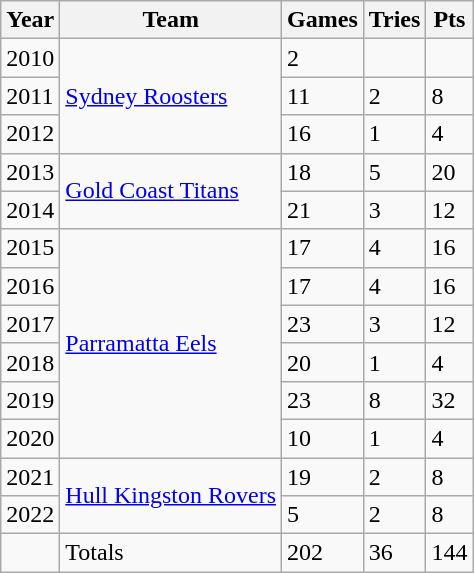<table class="wikitable">
<tr>
<th>Year</th>
<th>Team</th>
<th>Games</th>
<th>Tries</th>
<th>Pts</th>
</tr>
<tr>
<td>2010</td>
<td rowspan="3"> <a href='#'>Sydney Roosters</a></td>
<td>2</td>
<td></td>
<td></td>
</tr>
<tr>
<td>2011</td>
<td>11</td>
<td>2</td>
<td>8</td>
</tr>
<tr>
<td>2012</td>
<td>16</td>
<td>1</td>
<td>4</td>
</tr>
<tr>
<td>2013</td>
<td rowspan="2"> <a href='#'>Gold Coast Titans</a></td>
<td>18</td>
<td>5</td>
<td>20</td>
</tr>
<tr>
<td>2014</td>
<td>21</td>
<td>3</td>
<td>12</td>
</tr>
<tr>
<td>2015</td>
<td rowspan="6"> <a href='#'>Parramatta Eels</a></td>
<td>17</td>
<td>4</td>
<td>16</td>
</tr>
<tr>
<td>2016</td>
<td>17</td>
<td>4</td>
<td>16</td>
</tr>
<tr>
<td>2017</td>
<td>23</td>
<td>3</td>
<td>12</td>
</tr>
<tr>
<td>2018</td>
<td>20</td>
<td>1</td>
<td>4</td>
</tr>
<tr>
<td>2019</td>
<td>23</td>
<td>8</td>
<td>32</td>
</tr>
<tr>
<td>2020</td>
<td>10</td>
<td>1</td>
<td>4</td>
</tr>
<tr>
<td>2021</td>
<td rowspan="2"> <a href='#'>Hull Kingston Rovers</a></td>
<td>19</td>
<td>2</td>
<td>8</td>
</tr>
<tr>
<td>2022</td>
<td>5</td>
<td>2</td>
<td>8</td>
</tr>
<tr>
<td></td>
<td>Totals</td>
<td>202</td>
<td>36</td>
<td>144</td>
</tr>
</table>
